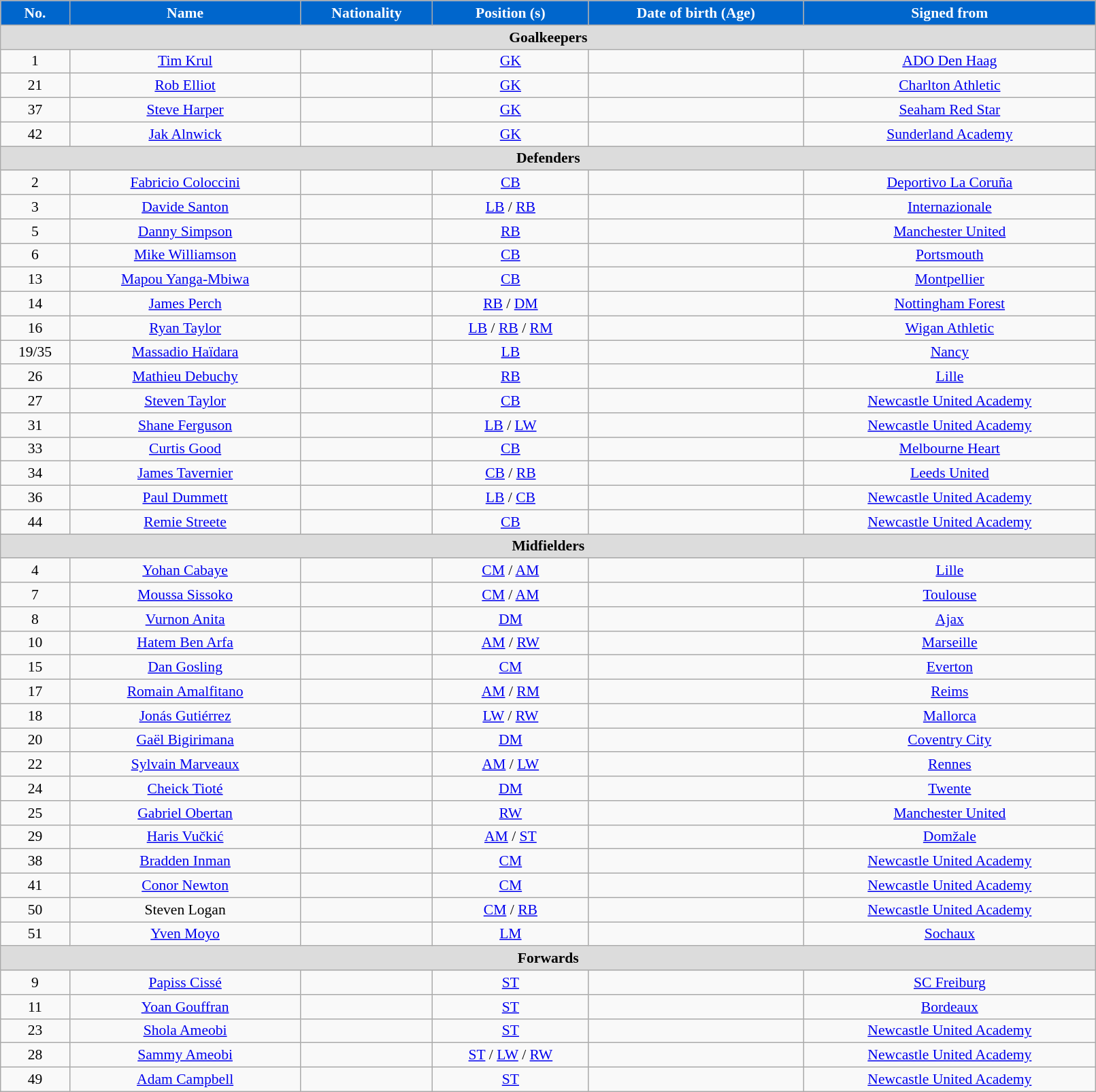<table class="wikitable" style="text-align:center; font-size:90%; width:85%;">
<tr>
<th style="background:#0066cc; color:white; text-align:center;">No.</th>
<th style="background:#0066cc; color:white; text-align:center;">Name</th>
<th style="background:#0066cc; color:white; text-align:center;">Nationality</th>
<th style="background:#0066cc; color:white; text-align:center;">Position (s)</th>
<th style="background:#0066cc; color:white; text-align:center;">Date of birth (Age)</th>
<th style="background:#0066cc; color:white; text-align:center;">Signed from</th>
</tr>
<tr>
<th colspan="6" style="background:#dcdcdc; text-align:center;">Goalkeepers</th>
</tr>
<tr>
<td>1</td>
<td><a href='#'>Tim Krul</a></td>
<td></td>
<td><a href='#'>GK</a></td>
<td></td>
<td> <a href='#'>ADO Den Haag</a></td>
</tr>
<tr>
<td>21</td>
<td><a href='#'>Rob Elliot</a></td>
<td> </td>
<td><a href='#'>GK</a></td>
<td></td>
<td> <a href='#'>Charlton Athletic</a></td>
</tr>
<tr>
<td>37</td>
<td><a href='#'>Steve Harper</a></td>
<td></td>
<td><a href='#'>GK</a></td>
<td></td>
<td> <a href='#'>Seaham Red Star</a></td>
</tr>
<tr>
<td>42</td>
<td><a href='#'>Jak Alnwick</a></td>
<td></td>
<td><a href='#'>GK</a></td>
<td></td>
<td> <a href='#'>Sunderland Academy</a></td>
</tr>
<tr>
<th colspan="6" style="background:#dcdcdc; text-align:center;">Defenders</th>
</tr>
<tr>
<td>2</td>
<td><a href='#'>Fabricio Coloccini</a></td>
<td></td>
<td><a href='#'>CB</a></td>
<td></td>
<td> <a href='#'>Deportivo La Coruña</a></td>
</tr>
<tr>
<td>3</td>
<td><a href='#'>Davide Santon</a></td>
<td></td>
<td><a href='#'>LB</a> / <a href='#'>RB</a></td>
<td></td>
<td> <a href='#'>Internazionale</a></td>
</tr>
<tr>
<td>5</td>
<td><a href='#'>Danny Simpson</a></td>
<td></td>
<td><a href='#'>RB</a></td>
<td></td>
<td> <a href='#'>Manchester United</a></td>
</tr>
<tr>
<td>6</td>
<td><a href='#'>Mike Williamson</a></td>
<td></td>
<td><a href='#'>CB</a></td>
<td></td>
<td> <a href='#'>Portsmouth</a></td>
</tr>
<tr>
<td>13</td>
<td><a href='#'>Mapou Yanga-Mbiwa</a></td>
<td></td>
<td><a href='#'>CB</a></td>
<td></td>
<td> <a href='#'>Montpellier</a></td>
</tr>
<tr>
<td>14</td>
<td><a href='#'>James Perch</a></td>
<td></td>
<td><a href='#'>RB</a> / <a href='#'>DM</a></td>
<td></td>
<td> <a href='#'>Nottingham Forest</a></td>
</tr>
<tr>
<td>16</td>
<td><a href='#'>Ryan Taylor</a></td>
<td></td>
<td><a href='#'>LB</a> / <a href='#'>RB</a> / <a href='#'>RM</a></td>
<td></td>
<td> <a href='#'>Wigan Athletic</a></td>
</tr>
<tr>
<td>19/35</td>
<td><a href='#'>Massadio Haïdara</a></td>
<td></td>
<td><a href='#'>LB</a></td>
<td></td>
<td> <a href='#'>Nancy</a></td>
</tr>
<tr>
<td>26</td>
<td><a href='#'>Mathieu Debuchy</a></td>
<td></td>
<td><a href='#'>RB</a></td>
<td></td>
<td> <a href='#'>Lille</a></td>
</tr>
<tr>
<td>27</td>
<td><a href='#'>Steven Taylor</a></td>
<td></td>
<td><a href='#'>CB</a></td>
<td></td>
<td> <a href='#'>Newcastle United Academy</a></td>
</tr>
<tr>
<td>31</td>
<td><a href='#'>Shane Ferguson</a></td>
<td></td>
<td><a href='#'>LB</a> / <a href='#'>LW</a></td>
<td></td>
<td> <a href='#'>Newcastle United Academy</a></td>
</tr>
<tr>
<td>33</td>
<td><a href='#'>Curtis Good</a></td>
<td></td>
<td><a href='#'>CB</a></td>
<td></td>
<td> <a href='#'>Melbourne Heart</a></td>
</tr>
<tr>
<td>34</td>
<td><a href='#'>James Tavernier</a></td>
<td></td>
<td><a href='#'>CB</a> / <a href='#'>RB</a></td>
<td></td>
<td> <a href='#'>Leeds United</a></td>
</tr>
<tr>
<td>36</td>
<td><a href='#'>Paul Dummett</a></td>
<td></td>
<td><a href='#'>LB</a> / <a href='#'>CB</a></td>
<td></td>
<td> <a href='#'>Newcastle United Academy</a></td>
</tr>
<tr>
<td>44</td>
<td><a href='#'>Remie Streete</a></td>
<td></td>
<td><a href='#'>CB</a></td>
<td></td>
<td> <a href='#'>Newcastle United Academy</a></td>
</tr>
<tr>
<th colspan="6" style="background:#dcdcdc; text-align:center;">Midfielders</th>
</tr>
<tr>
<td>4</td>
<td><a href='#'>Yohan Cabaye</a></td>
<td></td>
<td><a href='#'>CM</a> / <a href='#'>AM</a></td>
<td></td>
<td> <a href='#'>Lille</a></td>
</tr>
<tr>
<td>7</td>
<td><a href='#'>Moussa Sissoko</a></td>
<td></td>
<td><a href='#'>CM</a> / <a href='#'>AM</a></td>
<td></td>
<td> <a href='#'>Toulouse</a></td>
</tr>
<tr>
<td>8</td>
<td><a href='#'>Vurnon Anita</a></td>
<td></td>
<td><a href='#'>DM</a></td>
<td></td>
<td> <a href='#'>Ajax</a></td>
</tr>
<tr>
<td>10</td>
<td><a href='#'>Hatem Ben Arfa</a></td>
<td></td>
<td><a href='#'>AM</a> / <a href='#'>RW</a></td>
<td></td>
<td> <a href='#'>Marseille</a></td>
</tr>
<tr>
<td>15</td>
<td><a href='#'>Dan Gosling</a></td>
<td></td>
<td><a href='#'>CM</a></td>
<td></td>
<td> <a href='#'>Everton</a></td>
</tr>
<tr>
<td>17</td>
<td><a href='#'>Romain Amalfitano</a></td>
<td></td>
<td><a href='#'>AM</a> / <a href='#'>RM</a></td>
<td></td>
<td> <a href='#'>Reims</a></td>
</tr>
<tr>
<td>18</td>
<td><a href='#'>Jonás Gutiérrez</a></td>
<td></td>
<td><a href='#'>LW</a> / <a href='#'>RW</a></td>
<td></td>
<td> <a href='#'>Mallorca</a></td>
</tr>
<tr>
<td>20</td>
<td><a href='#'>Gaël Bigirimana</a></td>
<td></td>
<td><a href='#'>DM</a></td>
<td></td>
<td> <a href='#'>Coventry City</a></td>
</tr>
<tr>
<td>22</td>
<td><a href='#'>Sylvain Marveaux</a></td>
<td></td>
<td><a href='#'>AM</a> / <a href='#'>LW</a></td>
<td></td>
<td> <a href='#'>Rennes</a></td>
</tr>
<tr>
<td>24</td>
<td><a href='#'>Cheick Tioté</a></td>
<td></td>
<td><a href='#'>DM</a></td>
<td></td>
<td> <a href='#'>Twente</a></td>
</tr>
<tr>
<td>25</td>
<td><a href='#'>Gabriel Obertan</a></td>
<td></td>
<td><a href='#'>RW</a></td>
<td></td>
<td> <a href='#'>Manchester United</a></td>
</tr>
<tr>
<td>29</td>
<td><a href='#'>Haris Vučkić</a></td>
<td></td>
<td><a href='#'>AM</a> / <a href='#'>ST</a></td>
<td></td>
<td> <a href='#'>Domžale</a></td>
</tr>
<tr>
<td>38</td>
<td><a href='#'>Bradden Inman</a></td>
<td></td>
<td><a href='#'>CM</a></td>
<td></td>
<td> <a href='#'>Newcastle United Academy</a></td>
</tr>
<tr>
<td>41</td>
<td><a href='#'>Conor Newton</a></td>
<td></td>
<td><a href='#'>CM</a></td>
<td></td>
<td> <a href='#'>Newcastle United Academy</a></td>
</tr>
<tr>
<td>50</td>
<td>Steven Logan</td>
<td></td>
<td><a href='#'>CM</a> / <a href='#'>RB</a></td>
<td></td>
<td> <a href='#'>Newcastle United Academy</a></td>
</tr>
<tr>
<td>51</td>
<td><a href='#'>Yven Moyo</a></td>
<td></td>
<td><a href='#'>LM</a></td>
<td></td>
<td> <a href='#'>Sochaux</a></td>
</tr>
<tr>
<th colspan="6" style="background:#dcdcdc; text-align:center;">Forwards</th>
</tr>
<tr>
<td>9</td>
<td><a href='#'>Papiss Cissé</a></td>
<td></td>
<td><a href='#'>ST</a></td>
<td></td>
<td> <a href='#'>SC Freiburg</a></td>
</tr>
<tr>
<td>11</td>
<td><a href='#'>Yoan Gouffran</a></td>
<td></td>
<td><a href='#'>ST</a></td>
<td></td>
<td> <a href='#'>Bordeaux</a></td>
</tr>
<tr>
<td>23</td>
<td><a href='#'>Shola Ameobi</a></td>
<td></td>
<td><a href='#'>ST</a></td>
<td></td>
<td> <a href='#'>Newcastle United Academy</a></td>
</tr>
<tr>
<td>28</td>
<td><a href='#'>Sammy Ameobi</a></td>
<td></td>
<td><a href='#'>ST</a> / <a href='#'>LW</a> / <a href='#'>RW</a></td>
<td></td>
<td> <a href='#'>Newcastle United Academy</a></td>
</tr>
<tr>
<td>49</td>
<td><a href='#'>Adam Campbell</a></td>
<td></td>
<td><a href='#'>ST</a></td>
<td></td>
<td> <a href='#'>Newcastle United Academy</a></td>
</tr>
</table>
